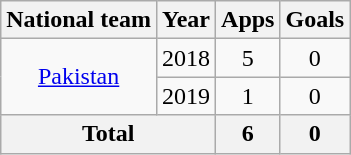<table class="wikitable" style="text-align:center">
<tr>
<th>National team</th>
<th>Year</th>
<th>Apps</th>
<th>Goals</th>
</tr>
<tr>
<td rowspan="2"><a href='#'>Pakistan</a></td>
<td>2018</td>
<td>5</td>
<td>0</td>
</tr>
<tr>
<td>2019</td>
<td>1</td>
<td>0</td>
</tr>
<tr>
<th colspan=2>Total</th>
<th>6</th>
<th>0</th>
</tr>
</table>
